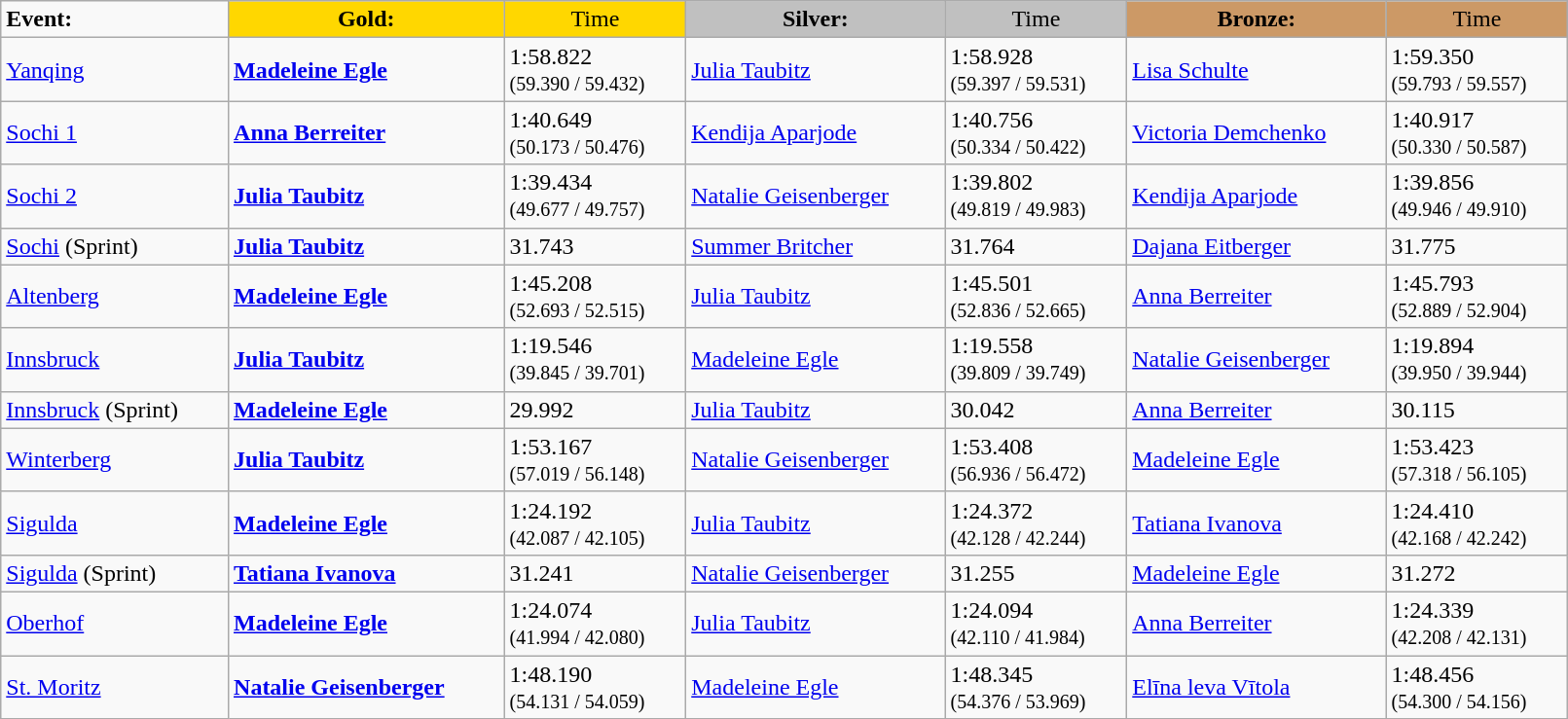<table class="wikitable" style="width:85%;">
<tr>
<td><strong>Event:</strong></td>
<td style="text-align:center; background:gold;"><strong>Gold:</strong></td>
<td style="text-align:center; background:gold;">Time</td>
<td style="text-align:center; background:silver;"><strong>Silver:</strong></td>
<td style="text-align:center; background:silver;">Time</td>
<td style="text-align:center; background:#c96;"><strong>Bronze:</strong></td>
<td style="text-align:center; background:#c96;">Time</td>
</tr>
<tr>
<td><a href='#'>Yanqing</a></td>
<td><strong> <a href='#'>Madeleine Egle</a></strong></td>
<td>1:58.822<br><small>(59.390 / 59.432)</small></td>
<td> <a href='#'>Julia Taubitz</a></td>
<td>1:58.928<br><small>(59.397 / 59.531)</small></td>
<td> <a href='#'>Lisa Schulte</a></td>
<td>1:59.350<br><small>(59.793 / 59.557)</small></td>
</tr>
<tr>
<td><a href='#'>Sochi 1</a></td>
<td><strong> <a href='#'>Anna Berreiter</a></strong></td>
<td>1:40.649<br><small>(50.173 / 50.476)</small></td>
<td> <a href='#'>Kendija Aparjode</a></td>
<td>1:40.756<br><small>(50.334 / 50.422)</small></td>
<td> <a href='#'>Victoria Demchenko</a></td>
<td>1:40.917<br><small>(50.330 / 50.587)</small></td>
</tr>
<tr>
<td><a href='#'>Sochi 2</a></td>
<td><strong> <a href='#'>Julia Taubitz</a></strong></td>
<td>1:39.434<br><small>(49.677 / 49.757)</small></td>
<td> <a href='#'>Natalie Geisenberger</a></td>
<td>1:39.802<br><small>(49.819 / 49.983)</small></td>
<td> <a href='#'>Kendija Aparjode</a></td>
<td>1:39.856<br><small>(49.946 / 49.910)</small></td>
</tr>
<tr>
<td><a href='#'>Sochi</a> (Sprint)</td>
<td><strong> <a href='#'>Julia Taubitz</a></strong></td>
<td>31.743</td>
<td> <a href='#'>Summer Britcher</a></td>
<td>31.764</td>
<td> <a href='#'>Dajana Eitberger</a></td>
<td>31.775</td>
</tr>
<tr>
<td><a href='#'>Altenberg</a></td>
<td><strong> <a href='#'>Madeleine Egle</a></strong></td>
<td>1:45.208<br><small>(52.693 / 52.515)</small></td>
<td> <a href='#'>Julia Taubitz</a></td>
<td>1:45.501<br><small>(52.836 / 52.665)</small></td>
<td> <a href='#'>Anna Berreiter</a></td>
<td>1:45.793<br><small>(52.889 / 52.904)</small></td>
</tr>
<tr>
<td><a href='#'>Innsbruck</a></td>
<td><strong> <a href='#'>Julia Taubitz</a></strong></td>
<td>1:19.546<br><small>(39.845 / 39.701)</small></td>
<td> <a href='#'>Madeleine Egle</a></td>
<td>1:19.558<br><small>(39.809 / 39.749)</small></td>
<td> <a href='#'>Natalie Geisenberger</a></td>
<td>1:19.894<br><small>(39.950 / 39.944)</small></td>
</tr>
<tr>
<td><a href='#'>Innsbruck</a> (Sprint)</td>
<td><strong> <a href='#'>Madeleine Egle</a></strong></td>
<td>29.992</td>
<td> <a href='#'>Julia Taubitz</a></td>
<td>30.042</td>
<td> <a href='#'>Anna Berreiter</a></td>
<td>30.115</td>
</tr>
<tr>
<td><a href='#'>Winterberg</a></td>
<td><strong> <a href='#'>Julia Taubitz</a></strong></td>
<td>1:53.167<br><small>(57.019 / 56.148)</small></td>
<td> <a href='#'>Natalie Geisenberger</a></td>
<td>1:53.408<br><small>(56.936 / 56.472)</small></td>
<td> <a href='#'>Madeleine Egle</a></td>
<td>1:53.423<br><small>(57.318 / 56.105)</small></td>
</tr>
<tr>
<td><a href='#'>Sigulda</a></td>
<td><strong> <a href='#'>Madeleine Egle</a></strong></td>
<td>1:24.192<br><small>(42.087 / 42.105)</small></td>
<td> <a href='#'>Julia Taubitz</a></td>
<td>1:24.372<br><small>(42.128 / 42.244)</small></td>
<td> <a href='#'>Tatiana Ivanova</a></td>
<td>1:24.410<br><small>(42.168 / 42.242)</small></td>
</tr>
<tr>
<td><a href='#'>Sigulda</a> (Sprint)</td>
<td><strong> <a href='#'>Tatiana Ivanova</a></strong></td>
<td>31.241</td>
<td> <a href='#'>Natalie Geisenberger</a></td>
<td>31.255</td>
<td> <a href='#'>Madeleine Egle</a></td>
<td>31.272</td>
</tr>
<tr>
<td><a href='#'>Oberhof</a></td>
<td><strong> <a href='#'>Madeleine Egle</a></strong></td>
<td>1:24.074<br><small>(41.994 / 42.080)</small></td>
<td> <a href='#'>Julia Taubitz</a></td>
<td>1:24.094<br><small>(42.110 / 41.984)</small></td>
<td> <a href='#'>Anna Berreiter</a></td>
<td>1:24.339<br><small>(42.208 / 42.131)</small></td>
</tr>
<tr>
<td><a href='#'>St. Moritz</a></td>
<td><strong> <a href='#'>Natalie Geisenberger</a></strong></td>
<td>1:48.190<br><small>(54.131 / 54.059)</small></td>
<td> <a href='#'>Madeleine Egle</a></td>
<td>1:48.345<br><small>(54.376 / 53.969)</small></td>
<td> <a href='#'>Elīna leva Vītola</a></td>
<td>1:48.456<br><small>(54.300 / 54.156)</small></td>
</tr>
</table>
